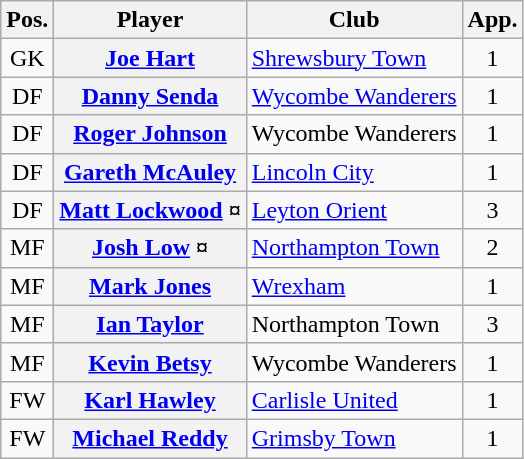<table class="wikitable plainrowheaders" style="text-align: left">
<tr>
<th scope=col>Pos.</th>
<th scope=col>Player</th>
<th scope=col>Club</th>
<th scope=col>App.</th>
</tr>
<tr>
<td style=text-align:center>GK</td>
<th scope=row><a href='#'>Joe Hart</a></th>
<td><a href='#'>Shrewsbury Town</a></td>
<td style=text-align:center>1</td>
</tr>
<tr>
<td style=text-align:center>DF</td>
<th scope=row><a href='#'>Danny Senda</a></th>
<td><a href='#'>Wycombe Wanderers</a></td>
<td style=text-align:center>1</td>
</tr>
<tr>
<td style=text-align:center>DF</td>
<th scope=row><a href='#'>Roger Johnson</a></th>
<td>Wycombe Wanderers</td>
<td style=text-align:center>1</td>
</tr>
<tr>
<td style=text-align:center>DF</td>
<th scope=row><a href='#'>Gareth McAuley</a></th>
<td><a href='#'>Lincoln City</a></td>
<td style=text-align:center>1</td>
</tr>
<tr>
<td style=text-align:center>DF</td>
<th scope=row><a href='#'>Matt Lockwood</a> ¤</th>
<td><a href='#'>Leyton Orient</a></td>
<td style=text-align:center>3</td>
</tr>
<tr>
<td style=text-align:center>MF</td>
<th scope=row><a href='#'>Josh Low</a> ¤</th>
<td><a href='#'>Northampton Town</a></td>
<td style=text-align:center>2</td>
</tr>
<tr>
<td style=text-align:center>MF</td>
<th scope=row><a href='#'>Mark Jones</a></th>
<td><a href='#'>Wrexham</a></td>
<td style=text-align:center>1</td>
</tr>
<tr>
<td style=text-align:center>MF</td>
<th scope=row><a href='#'>Ian Taylor</a></th>
<td>Northampton Town</td>
<td style=text-align:center>3</td>
</tr>
<tr>
<td style=text-align:center>MF</td>
<th scope=row><a href='#'>Kevin Betsy</a></th>
<td>Wycombe Wanderers</td>
<td style=text-align:center>1</td>
</tr>
<tr>
<td style=text-align:center>FW</td>
<th scope=row><a href='#'>Karl Hawley</a></th>
<td><a href='#'>Carlisle United</a></td>
<td style=text-align:center>1</td>
</tr>
<tr>
<td style=text-align:center>FW</td>
<th scope=row><a href='#'>Michael Reddy</a></th>
<td><a href='#'>Grimsby Town</a></td>
<td style=text-align:center>1</td>
</tr>
</table>
